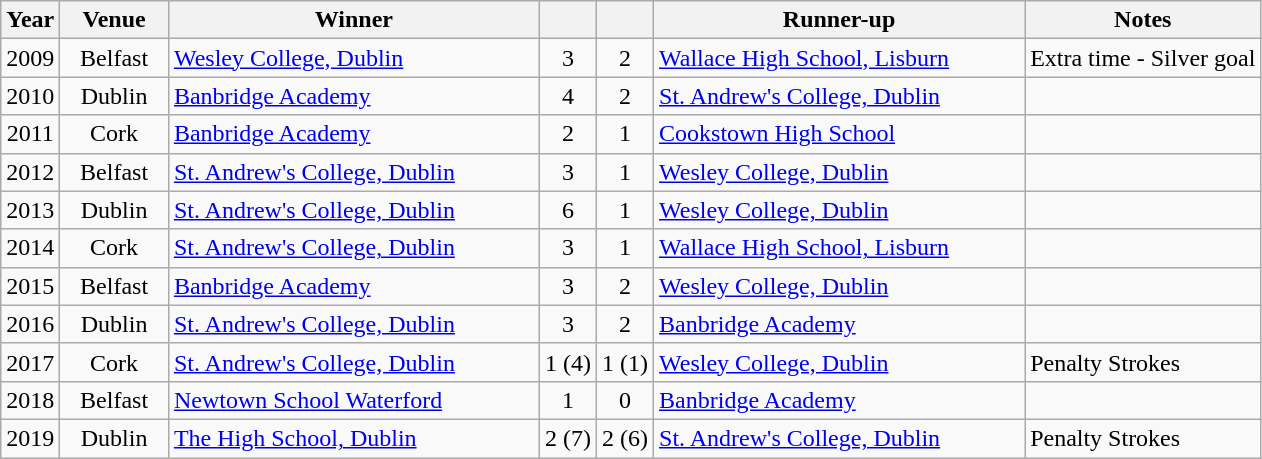<table class="wikitable">
<tr>
<th>Year</th>
<th width="65">Venue</th>
<th width="240">Winner</th>
<th></th>
<th></th>
<th width="240">Runner-up</th>
<th>Notes</th>
</tr>
<tr>
<td align="center">2009</td>
<td align="center">Belfast</td>
<td><a href='#'>Wesley College, Dublin</a></td>
<td align="center">3</td>
<td align="center">2</td>
<td><a href='#'>Wallace High School, Lisburn</a></td>
<td>Extra time - Silver goal</td>
</tr>
<tr>
<td align="center">2010</td>
<td align="center">Dublin</td>
<td><a href='#'>Banbridge Academy</a></td>
<td align="center">4</td>
<td align="center">2</td>
<td><a href='#'>St. Andrew's College, Dublin</a></td>
<td></td>
</tr>
<tr>
<td align="center">2011</td>
<td align="center">Cork</td>
<td><a href='#'>Banbridge Academy</a></td>
<td align="center">2</td>
<td align="center">1</td>
<td><a href='#'>Cookstown High School</a></td>
<td></td>
</tr>
<tr>
<td align="center">2012</td>
<td align="center">Belfast</td>
<td><a href='#'>St. Andrew's College, Dublin</a></td>
<td align="center">3</td>
<td align="center">1</td>
<td><a href='#'>Wesley College, Dublin</a></td>
<td></td>
</tr>
<tr>
<td align="center">2013</td>
<td align="center">Dublin</td>
<td><a href='#'>St. Andrew's College, Dublin</a></td>
<td align="center">6</td>
<td align="center">1</td>
<td><a href='#'>Wesley College, Dublin</a></td>
<td></td>
</tr>
<tr>
<td align="center">2014</td>
<td align="center">Cork</td>
<td><a href='#'>St. Andrew's College, Dublin</a></td>
<td align="center">3</td>
<td align="center">1</td>
<td><a href='#'>Wallace High School, Lisburn</a></td>
<td></td>
</tr>
<tr>
<td align="center">2015</td>
<td align="center">Belfast</td>
<td><a href='#'>Banbridge Academy</a></td>
<td align="center">3</td>
<td align="center">2</td>
<td><a href='#'>Wesley College, Dublin</a></td>
<td></td>
</tr>
<tr>
<td align="center">2016</td>
<td align="center">Dublin</td>
<td><a href='#'>St. Andrew's College, Dublin</a></td>
<td align="center">3</td>
<td align="center">2</td>
<td><a href='#'>Banbridge Academy</a></td>
<td></td>
</tr>
<tr>
<td align="center">2017</td>
<td align="center">Cork</td>
<td><a href='#'>St. Andrew's College, Dublin</a></td>
<td align="center">1 (4)</td>
<td align="center">1 (1)</td>
<td><a href='#'>Wesley College, Dublin</a></td>
<td>Penalty Strokes</td>
</tr>
<tr>
<td align="center">2018</td>
<td align="center">Belfast</td>
<td><a href='#'>Newtown School Waterford</a></td>
<td align="center">1</td>
<td align="center">0</td>
<td><a href='#'>Banbridge Academy</a></td>
<td></td>
</tr>
<tr>
<td align="center">2019</td>
<td align="center">Dublin</td>
<td><a href='#'>The High School, Dublin</a></td>
<td align="center">2 (7)</td>
<td align="center">2 (6)</td>
<td><a href='#'>St. Andrew's College, Dublin</a></td>
<td>Penalty Strokes </td>
</tr>
</table>
